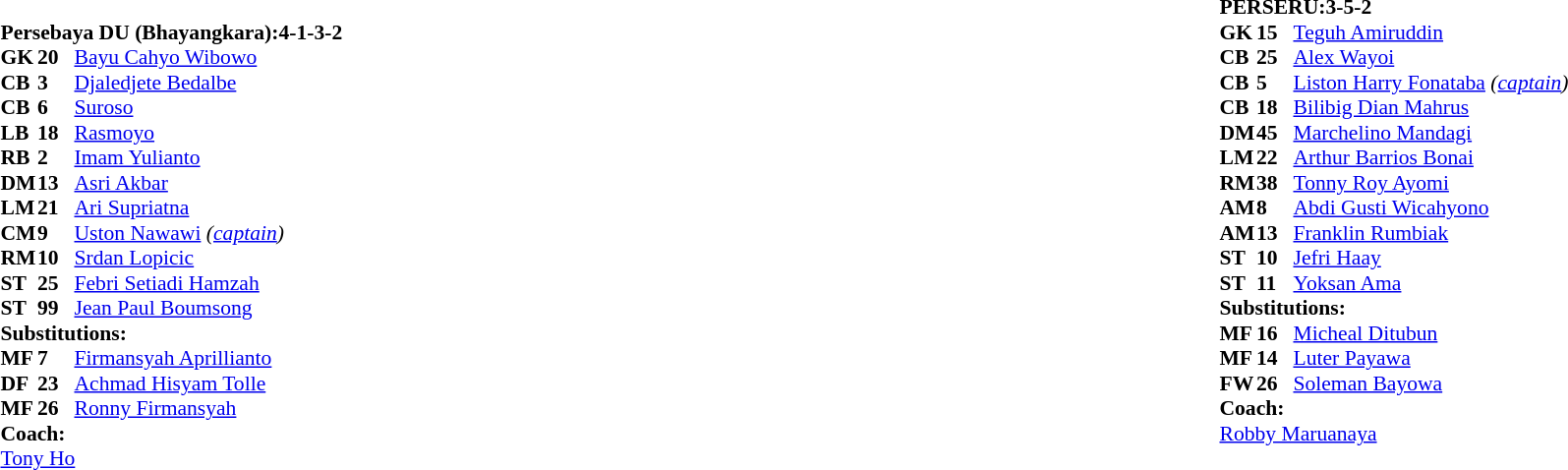<table width="100%">
<tr>
<td valign="top" width="40%"><br><table style="font-size: 90%" cellspacing="0" cellpadding="0">
<tr>
<td colspan=4><br><strong>Persebaya DU (Bhayangkara):4-1-3-2</strong></td>
</tr>
<tr>
<th width=25></th>
<th width=25></th>
</tr>
<tr>
<td><strong>GK</strong></td>
<td><strong>20</strong></td>
<td><a href='#'>Bayu Cahyo Wibowo</a></td>
</tr>
<tr>
<td><strong>CB</strong></td>
<td><strong>3</strong></td>
<td> <a href='#'>Djaledjete Bedalbe</a></td>
</tr>
<tr>
<td><strong>CB</strong></td>
<td><strong>6</strong></td>
<td><a href='#'>Suroso</a></td>
</tr>
<tr>
<td><strong>LB</strong></td>
<td><strong>18</strong></td>
<td><a href='#'>Rasmoyo</a></td>
<td></td>
</tr>
<tr>
<td><strong>RB</strong></td>
<td><strong>2</strong></td>
<td><a href='#'>Imam Yulianto</a></td>
</tr>
<tr>
<td><strong>DM</strong></td>
<td><strong>13</strong></td>
<td><a href='#'>Asri Akbar</a></td>
</tr>
<tr>
<td><strong>LM</strong></td>
<td><strong>21</strong></td>
<td><a href='#'>Ari Supriatna</a></td>
<td></td>
<td></td>
</tr>
<tr>
<td><strong>CM</strong></td>
<td><strong>9</strong></td>
<td><a href='#'>Uston Nawawi</a> <em>(<a href='#'>captain</a>)</em></td>
<td></td>
<td></td>
</tr>
<tr>
<td><strong>RM</strong></td>
<td><strong>10</strong></td>
<td> <a href='#'>Srdan Lopicic</a></td>
</tr>
<tr>
<td><strong>ST</strong></td>
<td><strong>25</strong></td>
<td><a href='#'>Febri Setiadi Hamzah</a></td>
<td></td>
<td></td>
</tr>
<tr>
<td><strong>ST</strong></td>
<td><strong>99</strong></td>
<td> <a href='#'>Jean Paul Boumsong</a></td>
</tr>
<tr>
<td colspan=3><strong>Substitutions:</strong></td>
</tr>
<tr>
<td><strong>MF</strong></td>
<td><strong>7</strong></td>
<td><a href='#'>Firmansyah Aprillianto</a></td>
<td></td>
<td></td>
</tr>
<tr>
<td><strong>DF</strong></td>
<td><strong>23</strong></td>
<td><a href='#'>Achmad Hisyam Tolle</a></td>
<td></td>
<td></td>
</tr>
<tr>
<td><strong>MF</strong></td>
<td><strong>26</strong></td>
<td><a href='#'>Ronny Firmansyah</a></td>
<td></td>
<td></td>
</tr>
<tr>
<td colspan=3><strong>Coach:</strong></td>
</tr>
<tr>
<td colspan=3> <a href='#'>Tony Ho</a></td>
</tr>
</table>
</td>
<td valign="top"></td>
<td valign="top" width="50%"><br><table style="font-size: 90%" cellspacing="0" cellpadding="0" align="center">
<tr>
<td colspan=4><strong>PERSERU:3-5-2</strong></td>
</tr>
<tr>
<th width="25"></th>
<th width="25"></th>
</tr>
<tr>
<td><strong>GK</strong></td>
<td><strong>15</strong></td>
<td><a href='#'>Teguh Amiruddin</a></td>
</tr>
<tr>
<td><strong>CB</strong></td>
<td><strong>25</strong></td>
<td><a href='#'>Alex Wayoi</a></td>
<td></td>
</tr>
<tr>
<td><strong>CB</strong></td>
<td><strong>5</strong></td>
<td><a href='#'>Liston Harry Fonataba</a> <em>(<a href='#'>captain</a>)</em></td>
</tr>
<tr>
<td><strong>CB</strong></td>
<td><strong>18</strong></td>
<td><a href='#'>Bilibig Dian Mahrus</a></td>
</tr>
<tr>
<td><strong>DM</strong></td>
<td><strong>45</strong></td>
<td><a href='#'>Marchelino Mandagi</a></td>
</tr>
<tr>
<td><strong>LM</strong></td>
<td><strong>22</strong></td>
<td><a href='#'>Arthur Barrios Bonai</a></td>
</tr>
<tr>
<td><strong>RM</strong></td>
<td><strong>38</strong></td>
<td><a href='#'>Tonny Roy Ayomi</a></td>
</tr>
<tr>
<td><strong>AM</strong></td>
<td><strong>8</strong></td>
<td><a href='#'>Abdi Gusti Wicahyono</a></td>
<td></td>
<td></td>
</tr>
<tr>
<td><strong>AM</strong></td>
<td><strong>13</strong></td>
<td><a href='#'>Franklin Rumbiak</a></td>
<td></td>
<td></td>
</tr>
<tr>
<td><strong>ST</strong></td>
<td><strong>10</strong></td>
<td><a href='#'>Jefri Haay</a></td>
<td></td>
<td></td>
</tr>
<tr>
<td><strong>ST</strong></td>
<td><strong>11</strong></td>
<td><a href='#'>Yoksan Ama</a></td>
</tr>
<tr>
<td colspan=3><strong>Substitutions:</strong></td>
</tr>
<tr>
<td><strong>MF</strong></td>
<td><strong>16</strong></td>
<td><a href='#'>Micheal Ditubun</a></td>
<td></td>
<td></td>
</tr>
<tr>
<td><strong>MF</strong></td>
<td><strong>14</strong></td>
<td><a href='#'>Luter Payawa</a></td>
<td></td>
<td></td>
</tr>
<tr>
<td><strong>FW</strong></td>
<td><strong>26</strong></td>
<td><a href='#'>Soleman Bayowa</a></td>
<td></td>
<td></td>
</tr>
<tr>
<td colspan=3><strong>Coach:</strong></td>
</tr>
<tr>
<td colspan=3> <a href='#'>Robby Maruanaya</a></td>
</tr>
<tr>
</tr>
</table>
</td>
</tr>
</table>
